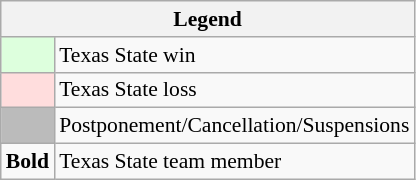<table class="wikitable" style="font-size:90%">
<tr>
<th colspan="2">Legend</th>
</tr>
<tr>
<td bgcolor="#ddffdd"> </td>
<td>Texas State win</td>
</tr>
<tr>
<td bgcolor="#ffdddd"> </td>
<td>Texas State loss</td>
</tr>
<tr>
<td bgcolor="#bbbbbb"> </td>
<td>Postponement/Cancellation/Suspensions</td>
</tr>
<tr>
<td><strong>Bold</strong></td>
<td>Texas State team member</td>
</tr>
</table>
